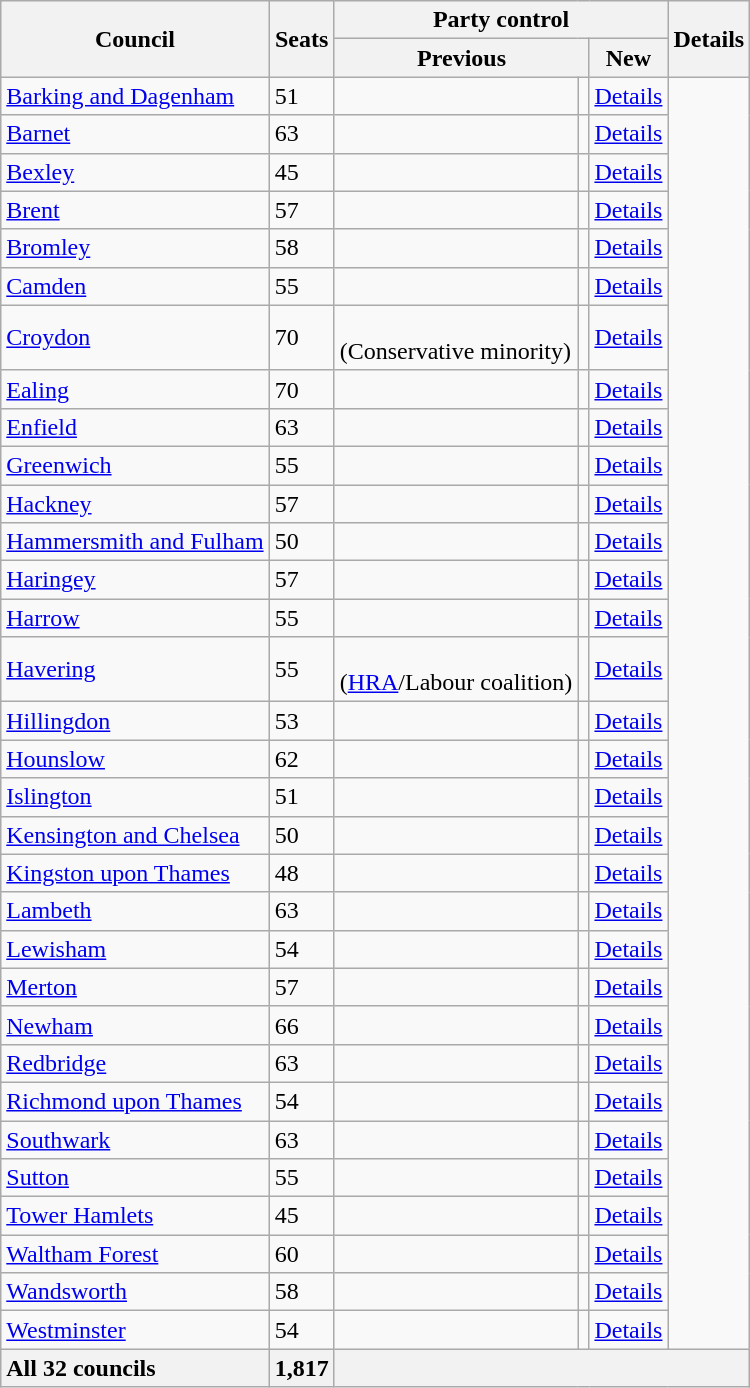<table class="wikitable sortable">
<tr>
<th rowspan="2">Council</th>
<th rowspan="2">Seats</th>
<th colspan="3">Party control</th>
<th rowspan="2">Details</th>
</tr>
<tr>
<th colspan="2">Previous</th>
<th colspan="1">New</th>
</tr>
<tr>
<td><a href='#'>Barking and Dagenham</a></td>
<td>51</td>
<td></td>
<td></td>
<td><a href='#'>Details</a></td>
</tr>
<tr>
<td><a href='#'>Barnet</a></td>
<td>63</td>
<td></td>
<td></td>
<td><a href='#'>Details</a></td>
</tr>
<tr>
<td><a href='#'>Bexley</a></td>
<td>45</td>
<td></td>
<td></td>
<td><a href='#'>Details</a></td>
</tr>
<tr>
<td><a href='#'>Brent</a></td>
<td>57</td>
<td></td>
<td></td>
<td><a href='#'>Details</a></td>
</tr>
<tr>
<td><a href='#'>Bromley</a></td>
<td>58</td>
<td></td>
<td></td>
<td><a href='#'>Details</a></td>
</tr>
<tr>
<td><a href='#'>Camden</a></td>
<td>55</td>
<td></td>
<td></td>
<td><a href='#'>Details</a></td>
</tr>
<tr>
<td><a href='#'>Croydon</a></td>
<td>70</td>
<td> <br>(Conservative minority)</td>
<td></td>
<td><a href='#'>Details</a></td>
</tr>
<tr>
<td><a href='#'>Ealing</a></td>
<td>70</td>
<td></td>
<td></td>
<td><a href='#'>Details</a></td>
</tr>
<tr>
<td><a href='#'>Enfield</a></td>
<td>63</td>
<td></td>
<td></td>
<td><a href='#'>Details</a></td>
</tr>
<tr>
<td><a href='#'>Greenwich</a></td>
<td>55</td>
<td></td>
<td></td>
<td><a href='#'>Details</a></td>
</tr>
<tr>
<td><a href='#'>Hackney</a></td>
<td>57</td>
<td></td>
<td></td>
<td><a href='#'>Details</a></td>
</tr>
<tr>
<td><a href='#'>Hammersmith and Fulham</a></td>
<td>50</td>
<td></td>
<td></td>
<td><a href='#'>Details</a></td>
</tr>
<tr>
<td><a href='#'>Haringey</a></td>
<td>57</td>
<td></td>
<td></td>
<td><a href='#'>Details</a></td>
</tr>
<tr>
<td><a href='#'>Harrow</a></td>
<td>55</td>
<td></td>
<td></td>
<td><a href='#'>Details</a></td>
</tr>
<tr>
<td><a href='#'>Havering</a></td>
<td>55</td>
<td> <br>(<a href='#'>HRA</a>/Labour coalition)</td>
<td></td>
<td><a href='#'>Details</a></td>
</tr>
<tr>
<td><a href='#'>Hillingdon</a></td>
<td>53</td>
<td></td>
<td></td>
<td><a href='#'>Details</a></td>
</tr>
<tr>
<td><a href='#'>Hounslow</a></td>
<td>62</td>
<td></td>
<td></td>
<td><a href='#'>Details</a></td>
</tr>
<tr>
<td><a href='#'>Islington</a></td>
<td>51</td>
<td></td>
<td></td>
<td><a href='#'>Details</a></td>
</tr>
<tr>
<td><a href='#'>Kensington and Chelsea</a></td>
<td>50</td>
<td></td>
<td></td>
<td><a href='#'>Details</a></td>
</tr>
<tr>
<td><a href='#'>Kingston upon Thames</a></td>
<td>48</td>
<td></td>
<td></td>
<td><a href='#'>Details</a></td>
</tr>
<tr>
<td><a href='#'>Lambeth</a></td>
<td>63</td>
<td></td>
<td></td>
<td><a href='#'>Details</a></td>
</tr>
<tr>
<td><a href='#'>Lewisham</a></td>
<td>54</td>
<td></td>
<td></td>
<td><a href='#'>Details</a></td>
</tr>
<tr>
<td><a href='#'>Merton</a></td>
<td>57</td>
<td></td>
<td></td>
<td><a href='#'>Details</a></td>
</tr>
<tr>
<td><a href='#'>Newham</a></td>
<td>66</td>
<td></td>
<td></td>
<td><a href='#'>Details</a></td>
</tr>
<tr>
<td><a href='#'>Redbridge</a></td>
<td>63</td>
<td></td>
<td></td>
<td><a href='#'>Details</a></td>
</tr>
<tr>
<td><a href='#'>Richmond upon Thames</a></td>
<td>54</td>
<td></td>
<td></td>
<td><a href='#'>Details</a></td>
</tr>
<tr>
<td><a href='#'>Southwark</a></td>
<td>63</td>
<td></td>
<td></td>
<td><a href='#'>Details</a></td>
</tr>
<tr>
<td><a href='#'>Sutton</a></td>
<td>55</td>
<td></td>
<td></td>
<td><a href='#'>Details</a></td>
</tr>
<tr>
<td><a href='#'>Tower Hamlets</a></td>
<td>45</td>
<td></td>
<td></td>
<td><a href='#'>Details</a></td>
</tr>
<tr>
<td><a href='#'>Waltham Forest</a></td>
<td>60</td>
<td></td>
<td></td>
<td><a href='#'>Details</a></td>
</tr>
<tr>
<td><a href='#'>Wandsworth</a></td>
<td>58</td>
<td></td>
<td></td>
<td><a href='#'>Details</a></td>
</tr>
<tr>
<td><a href='#'>Westminster</a></td>
<td>54</td>
<td></td>
<td></td>
<td><a href='#'>Details</a></td>
</tr>
<tr class="sortbottom">
<th style="text-align:left;">All 32 councils</th>
<th>1,817</th>
<th colspan="5"></th>
</tr>
</table>
